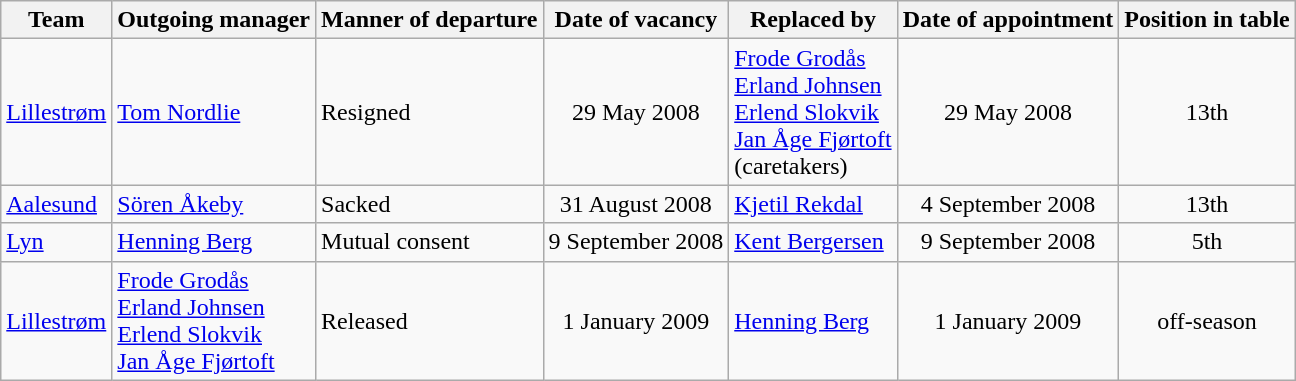<table class="wikitable">
<tr>
<th>Team</th>
<th>Outgoing manager</th>
<th>Manner of departure</th>
<th>Date of vacancy</th>
<th>Replaced by</th>
<th>Date of appointment</th>
<th>Position in table</th>
</tr>
<tr>
<td><a href='#'>Lillestrøm</a></td>
<td> <a href='#'>Tom Nordlie</a></td>
<td>Resigned</td>
<td align=center>29 May 2008</td>
<td> <a href='#'>Frode Grodås</a><br>  <a href='#'>Erland Johnsen</a><br>  <a href='#'>Erlend Slokvik</a><br>  <a href='#'>Jan Åge Fjørtoft</a><br> (caretakers)</td>
<td align=center>29 May 2008</td>
<td align=center>13th</td>
</tr>
<tr>
<td><a href='#'>Aalesund</a></td>
<td> <a href='#'>Sören Åkeby</a></td>
<td>Sacked</td>
<td align=center>31 August 2008</td>
<td> <a href='#'>Kjetil Rekdal</a></td>
<td align=center>4 September 2008</td>
<td align=center>13th</td>
</tr>
<tr>
<td><a href='#'>Lyn</a></td>
<td> <a href='#'>Henning Berg</a></td>
<td>Mutual consent</td>
<td align=center>9 September 2008</td>
<td> <a href='#'>Kent Bergersen</a></td>
<td align=center>9 September 2008</td>
<td align=center>5th</td>
</tr>
<tr>
<td><a href='#'>Lillestrøm</a></td>
<td> <a href='#'>Frode Grodås</a><br>  <a href='#'>Erland Johnsen</a><br>  <a href='#'>Erlend Slokvik</a><br>  <a href='#'>Jan Åge Fjørtoft</a></td>
<td>Released</td>
<td align=center>1 January 2009</td>
<td> <a href='#'>Henning Berg</a></td>
<td align=center>1 January 2009</td>
<td align=center>off-season</td>
</tr>
</table>
